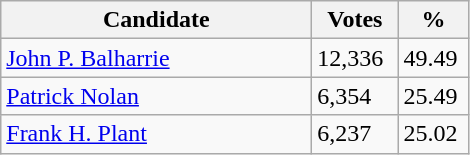<table class="wikitable">
<tr>
<th style="width: 200px">Candidate</th>
<th style="width: 50px">Votes</th>
<th style="width: 40px">%</th>
</tr>
<tr>
<td><a href='#'>John P. Balharrie</a></td>
<td>12,336</td>
<td>49.49</td>
</tr>
<tr>
<td><a href='#'>Patrick Nolan</a></td>
<td>6,354</td>
<td>25.49</td>
</tr>
<tr>
<td><a href='#'>Frank H. Plant</a></td>
<td>6,237</td>
<td>25.02</td>
</tr>
</table>
